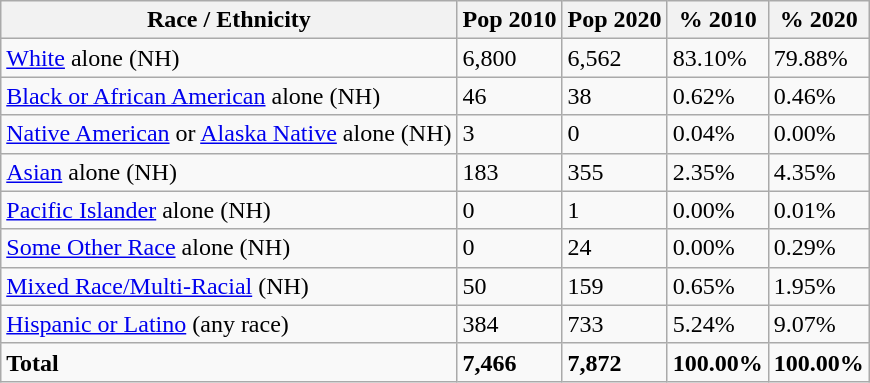<table class="wikitable">
<tr>
<th>Race / Ethnicity</th>
<th>Pop 2010</th>
<th>Pop 2020</th>
<th>% 2010</th>
<th>% 2020</th>
</tr>
<tr>
<td><a href='#'>White</a> alone (NH)</td>
<td>6,800</td>
<td>6,562</td>
<td>83.10%</td>
<td>79.88%</td>
</tr>
<tr>
<td><a href='#'>Black or African American</a> alone (NH)</td>
<td>46</td>
<td>38</td>
<td>0.62%</td>
<td>0.46%</td>
</tr>
<tr>
<td><a href='#'>Native American</a> or <a href='#'>Alaska Native</a> alone (NH)</td>
<td>3</td>
<td>0</td>
<td>0.04%</td>
<td>0.00%</td>
</tr>
<tr>
<td><a href='#'>Asian</a> alone (NH)</td>
<td>183</td>
<td>355</td>
<td>2.35%</td>
<td>4.35%</td>
</tr>
<tr>
<td><a href='#'>Pacific Islander</a> alone (NH)</td>
<td>0</td>
<td>1</td>
<td>0.00%</td>
<td>0.01%</td>
</tr>
<tr>
<td><a href='#'>Some Other Race</a> alone (NH)</td>
<td>0</td>
<td>24</td>
<td>0.00%</td>
<td>0.29%</td>
</tr>
<tr>
<td><a href='#'>Mixed Race/Multi-Racial</a> (NH)</td>
<td>50</td>
<td>159</td>
<td>0.65%</td>
<td>1.95%</td>
</tr>
<tr>
<td><a href='#'>Hispanic or Latino</a> (any race)</td>
<td>384</td>
<td>733</td>
<td>5.24%</td>
<td>9.07%</td>
</tr>
<tr>
<td><strong>Total</strong></td>
<td><strong>7,466</strong></td>
<td><strong>7,872</strong></td>
<td><strong>100.00%</strong></td>
<td><strong>100.00%</strong></td>
</tr>
</table>
